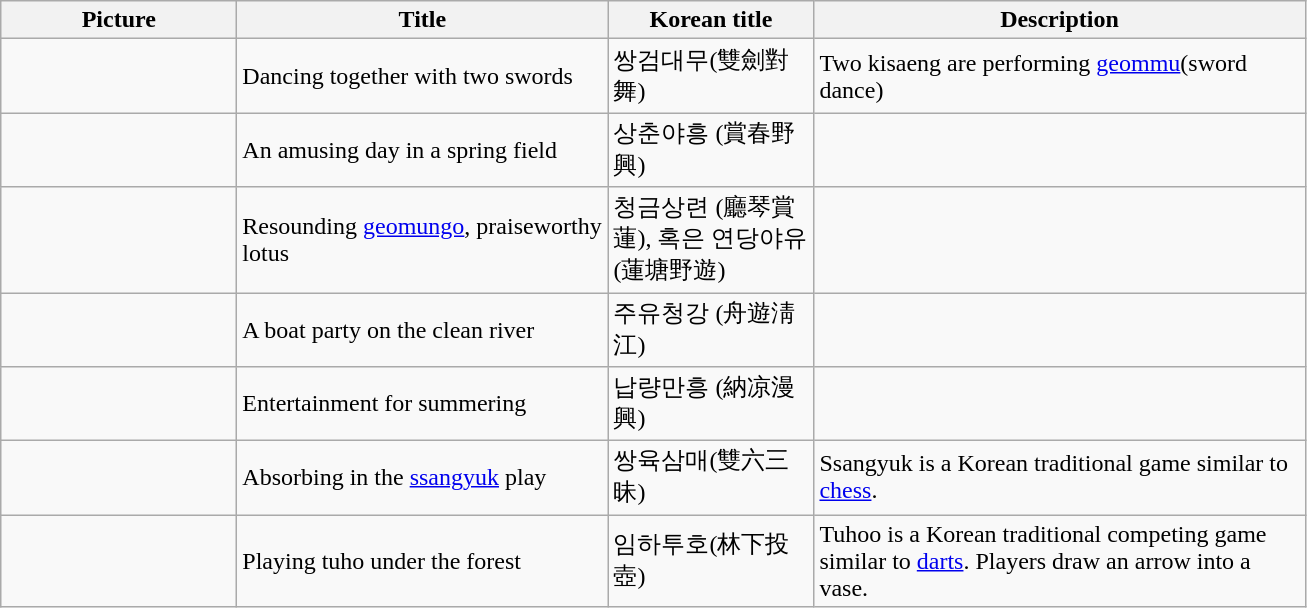<table class="wikitable" border="1">
<tr>
<th bgcolor=ececec width="150px">Picture</th>
<th bgcolor=ececec width="240px">Title</th>
<th bgcolor=ececec width="130px">Korean title</th>
<th bgcolor=ececec width="320px">Description</th>
</tr>
<tr>
<td></td>
<td>Dancing together with two swords</td>
<td>쌍검대무(雙劍對舞)</td>
<td>Two kisaeng are performing <a href='#'>geommu</a>(sword dance)</td>
</tr>
<tr>
<td></td>
<td>An amusing day in a spring field</td>
<td>상춘야흥 (賞春野興)</td>
<td></td>
</tr>
<tr>
<td></td>
<td>Resounding <a href='#'>geomungo</a>, praiseworthy lotus</td>
<td>청금상련 (廳琴賞蓮), 혹은 연당야유 (蓮塘野遊)</td>
<td></td>
</tr>
<tr>
<td></td>
<td>A boat party on the clean river</td>
<td>주유청강 (舟遊淸江)</td>
<td></td>
</tr>
<tr>
<td></td>
<td>Entertainment for summering</td>
<td>납량만흥 (納凉漫興)</td>
<td></td>
</tr>
<tr>
<td></td>
<td>Absorbing in the <a href='#'>ssangyuk</a> play</td>
<td>쌍육삼매(雙六三昧)</td>
<td>Ssangyuk is a Korean traditional game similar to <a href='#'>chess</a>.</td>
</tr>
<tr>
<td></td>
<td>Playing tuho under the forest</td>
<td>임하투호(林下投壺)</td>
<td>Tuhoo is a Korean traditional competing game similar to <a href='#'>darts</a>. Players draw an arrow into a vase.</td>
</tr>
</table>
